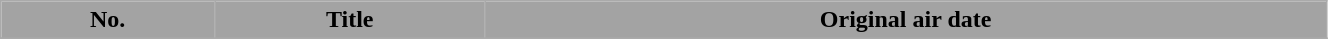<table class="wikitable plainrowheaders" width="70%">
<tr>
<th style="background-color: #A3A3A3;">No.</th>
<th style="background-color: #A3A3A3;">Title</th>
<th style="background-color: #A3A3A3;">Original air date</th>
</tr>
<tr>
</tr>
</table>
